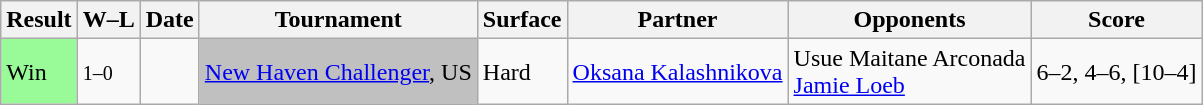<table class="wikitable">
<tr>
<th>Result</th>
<th class="unsortable">W–L</th>
<th>Date</th>
<th>Tournament</th>
<th>Surface</th>
<th>Partner</th>
<th>Opponents</th>
<th class="unsortable">Score</th>
</tr>
<tr>
<td bgcolor=98FB98>Win</td>
<td><small>1–0</small></td>
<td><a href='#'></a></td>
<td bgcolor="silver"><a href='#'>New Haven Challenger</a>, US</td>
<td>Hard</td>
<td> <a href='#'>Oksana Kalashnikova</a></td>
<td> Usue Maitane Arconada <br>  <a href='#'>Jamie Loeb</a></td>
<td>6–2, 4–6, [10–4]</td>
</tr>
</table>
